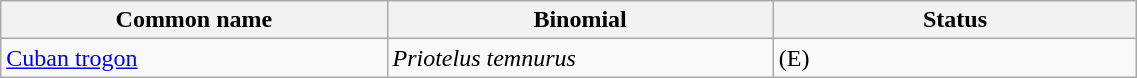<table width=60% class="wikitable">
<tr>
<th width=34%>Common name</th>
<th width=34%>Binomial</th>
<th width=32%>Status</th>
</tr>
<tr>
<td><a href='#'>Cuban trogon</a></td>
<td><em>Priotelus temnurus</em></td>
<td>(E)</td>
</tr>
</table>
